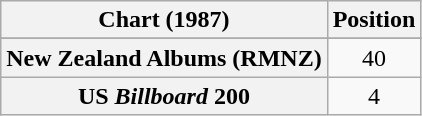<table class="wikitable plainrowheaders" style="text-align:center">
<tr>
<th scope="col">Chart (1987)</th>
<th scope="col">Position</th>
</tr>
<tr>
</tr>
<tr>
<th scope="row">New Zealand Albums (RMNZ)</th>
<td>40</td>
</tr>
<tr>
<th scope="row">US <em>Billboard</em> 200</th>
<td>4</td>
</tr>
</table>
